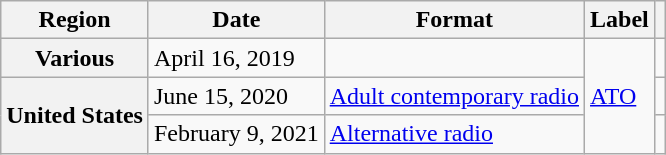<table class="wikitable plainrowheaders">
<tr>
<th scope="col">Region</th>
<th scope="col">Date</th>
<th scope="col">Format</th>
<th scope="col">Label</th>
<th scope="col"></th>
</tr>
<tr>
<th scope="row">Various</th>
<td>April 16, 2019</td>
<td></td>
<td rowspan="3"><a href='#'>ATO</a></td>
<td></td>
</tr>
<tr>
<th scope="row" rowspan="2">United States</th>
<td>June 15, 2020</td>
<td><a href='#'>Adult contemporary radio</a></td>
<td></td>
</tr>
<tr>
<td>February 9, 2021</td>
<td><a href='#'>Alternative radio</a></td>
<td></td>
</tr>
</table>
